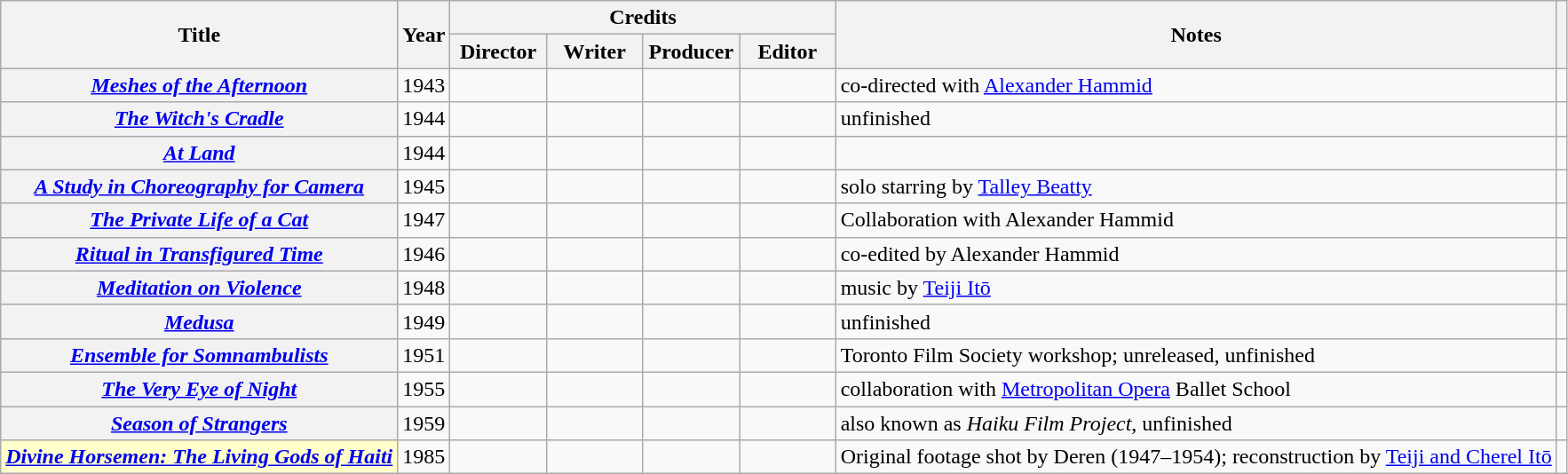<table class="wikitable plainrowheaders">
<tr>
<th rowspan="2" scope="col">Title</th>
<th rowspan="2" scope="col">Year</th>
<th colspan="4" scope="col">Credits</th>
<th rowspan="2" scope="col" class="unsortable">Notes</th>
<th rowspan="2" scope="col" class="unsortable"></th>
</tr>
<tr>
<th width=65>Director</th>
<th width=65>Writer</th>
<th width=65>Producer</th>
<th width=65>Editor</th>
</tr>
<tr>
<th scope="row"><em><a href='#'>Meshes of the Afternoon</a></em></th>
<td>1943</td>
<td></td>
<td></td>
<td></td>
<td></td>
<td>co-directed with <a href='#'>Alexander Hammid</a></td>
<td style="text-align:center;"></td>
</tr>
<tr>
<th scope="row"><em><a href='#'>The Witch's Cradle</a></em></th>
<td>1944</td>
<td></td>
<td></td>
<td></td>
<td></td>
<td>unfinished</td>
<td style="text-align:center;"></td>
</tr>
<tr>
<th scope="row"><em><a href='#'>At Land</a></em></th>
<td>1944</td>
<td></td>
<td></td>
<td></td>
<td></td>
<td></td>
<td style="text-align:center;"></td>
</tr>
<tr>
<th scope="row"><em><a href='#'>A Study in Choreography for Camera</a></em></th>
<td>1945</td>
<td></td>
<td></td>
<td></td>
<td></td>
<td>solo starring by <a href='#'>Talley Beatty</a></td>
<td style="text-align:center;"></td>
</tr>
<tr>
<th scope="row"><em><a href='#'>The Private Life of a Cat</a></em></th>
<td>1947</td>
<td></td>
<td></td>
<td></td>
<td></td>
<td>Collaboration with Alexander Hammid</td>
<td style="text-align:center;"></td>
</tr>
<tr>
<th scope="row"><em><a href='#'>Ritual in Transfigured Time</a></em></th>
<td>1946</td>
<td></td>
<td></td>
<td></td>
<td></td>
<td>co-edited by Alexander Hammid</td>
<td style="text-align:center;"></td>
</tr>
<tr>
<th scope="row"><em><a href='#'>Meditation on Violence</a></em></th>
<td>1948</td>
<td></td>
<td></td>
<td></td>
<td></td>
<td>music by <a href='#'>Teiji Itō</a></td>
<td style="text-align:center;"></td>
</tr>
<tr>
<th scope="row"><em><a href='#'>Medusa</a></em></th>
<td>1949</td>
<td></td>
<td></td>
<td></td>
<td></td>
<td>unfinished</td>
<td style="text-align:center;"></td>
</tr>
<tr>
<th scope="row"><em><a href='#'>Ensemble for Somnambulists</a></em></th>
<td>1951</td>
<td></td>
<td></td>
<td></td>
<td></td>
<td>Toronto Film Society workshop; unreleased, unfinished</td>
<td style="text-align:center;"></td>
</tr>
<tr>
<th scope="row"><em><a href='#'>The Very Eye of Night</a></em></th>
<td>1955</td>
<td></td>
<td></td>
<td></td>
<td></td>
<td>collaboration with <a href='#'>Metropolitan Opera</a> Ballet School</td>
<td style="text-align:center;"></td>
</tr>
<tr>
<th scope="row"><em><a href='#'>Season of Strangers</a></em></th>
<td>1959</td>
<td></td>
<td></td>
<td></td>
<td></td>
<td>also known as <em>Haiku Film Project</em>, unfinished</td>
<td style="text-align:center;"></td>
</tr>
<tr>
<th scope="row" style="background:#FFFFCC;"><em><a href='#'>Divine Horsemen: The Living Gods of Haiti</a></em></th>
<td>1985</td>
<td></td>
<td></td>
<td></td>
<td></td>
<td>Original footage shot by Deren (1947–1954); reconstruction by <a href='#'>Teiji and Cherel Itō</a></td>
<td style="text-align:center;"></td>
</tr>
</table>
